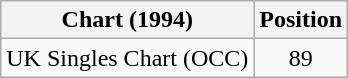<table class="wikitable sortable">
<tr>
<th>Chart (1994)</th>
<th>Position</th>
</tr>
<tr>
<td>UK Singles Chart (OCC)</td>
<td align="center">89</td>
</tr>
</table>
